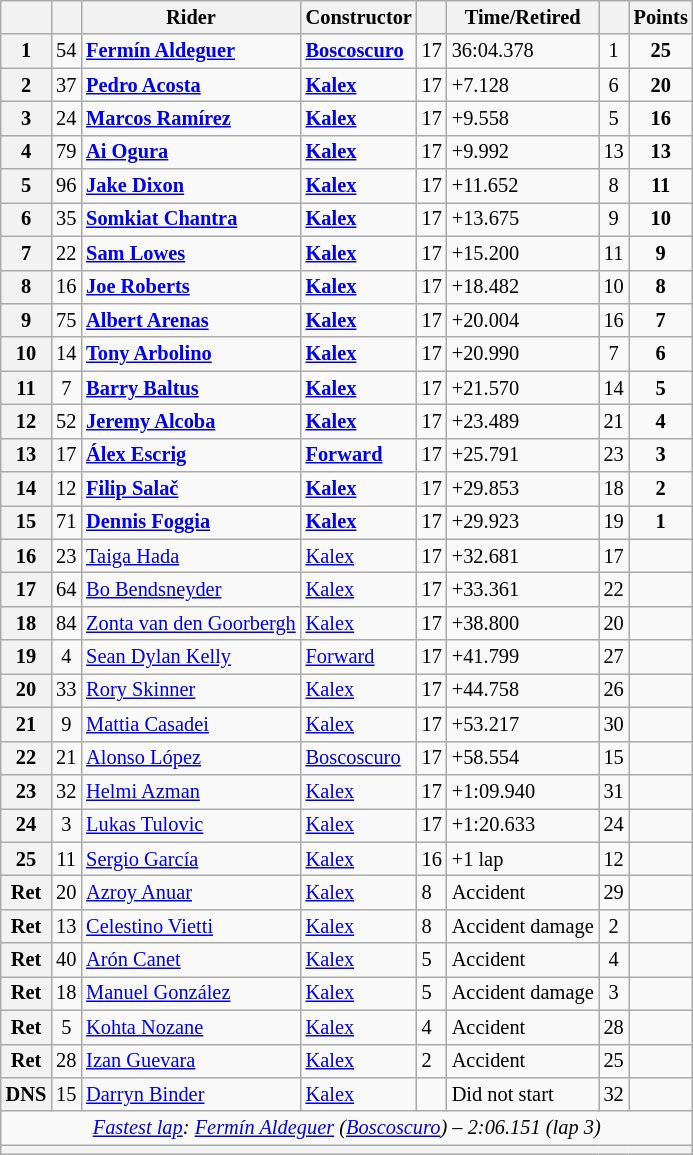<table class="wikitable sortable" style="font-size: 85%;">
<tr>
<th scope="col"></th>
<th scope="col"></th>
<th scope="col">Rider</th>
<th scope="col">Constructor</th>
<th scope="col" class="unsortable"></th>
<th scope="col" class="unsortable">Time/Retired</th>
<th scope="col"></th>
<th scope="col">Points</th>
</tr>
<tr>
<th scope="row">1</th>
<td align="center">54</td>
<td data-sort-value="ald"> <strong><a href='#'>Fermín Aldeguer</a></strong></td>
<td><strong><a href='#'>Boscoscuro</a></strong></td>
<td>17</td>
<td>36:04.378</td>
<td align="center">1</td>
<td align="center"><strong>25</strong></td>
</tr>
<tr>
<th scope="row">2</th>
<td align="center">37</td>
<td data-sort-value="aco"> <strong><a href='#'>Pedro Acosta</a></strong></td>
<td><strong><a href='#'>Kalex</a></strong></td>
<td>17</td>
<td>+7.128</td>
<td align="center">6</td>
<td align="center"><strong>20</strong></td>
</tr>
<tr>
<th scope="row">3</th>
<td align="center">24</td>
<td data-sort-value="ram"> <strong><a href='#'>Marcos Ramírez</a></strong></td>
<td><strong><a href='#'>Kalex</a></strong></td>
<td>17</td>
<td>+9.558</td>
<td align="center">5</td>
<td align="center"><strong>16</strong></td>
</tr>
<tr>
<th scope="row">4</th>
<td align="center">79</td>
<td data-sort-value="ogu"> <strong><a href='#'>Ai Ogura</a></strong></td>
<td><strong><a href='#'>Kalex</a></strong></td>
<td>17</td>
<td>+9.992</td>
<td align="center">13</td>
<td align="center"><strong>13</strong></td>
</tr>
<tr>
<th scope="row">5</th>
<td align="center">96</td>
<td data-sort-value="dix"> <strong><a href='#'>Jake Dixon</a></strong></td>
<td><strong><a href='#'>Kalex</a></strong></td>
<td>17</td>
<td>+11.652</td>
<td align="center">8</td>
<td align="center"><strong>11</strong></td>
</tr>
<tr>
<th scope="row">6</th>
<td align="center">35</td>
<td data-sort-value="cha"> <strong><a href='#'>Somkiat Chantra</a></strong></td>
<td><strong><a href='#'>Kalex</a></strong></td>
<td>17</td>
<td>+13.675</td>
<td align="center">9</td>
<td align="center"><strong>10</strong></td>
</tr>
<tr>
<th scope="row">7</th>
<td align="center">22</td>
<td data-sort-value="low"> <strong><a href='#'>Sam Lowes</a></strong></td>
<td><strong><a href='#'>Kalex</a></strong></td>
<td>17</td>
<td>+15.200</td>
<td align="center">11</td>
<td align="center"><strong>9</strong></td>
</tr>
<tr>
<th scope="row">8</th>
<td align="center">16</td>
<td data-sort-value="rob"> <strong><a href='#'>Joe Roberts</a></strong></td>
<td><strong><a href='#'>Kalex</a></strong></td>
<td>17</td>
<td>+18.482</td>
<td align="center">10</td>
<td align="center"><strong>8</strong></td>
</tr>
<tr>
<th scope="row">9</th>
<td align="center">75</td>
<td data-sort-value="are"> <strong><a href='#'>Albert Arenas</a></strong></td>
<td><strong><a href='#'>Kalex</a></strong></td>
<td>17</td>
<td>+20.004</td>
<td align="center">16</td>
<td align="center"><strong>7</strong></td>
</tr>
<tr>
<th scope="row">10</th>
<td align="center">14</td>
<td data-sort-value="arb"> <strong><a href='#'>Tony Arbolino</a></strong></td>
<td><strong><a href='#'>Kalex</a></strong></td>
<td>17</td>
<td>+20.990</td>
<td align="center">7</td>
<td align="center"><strong>6</strong></td>
</tr>
<tr>
<th scope="row">11</th>
<td align="center">7</td>
<td data-sort-value="bal"> <strong><a href='#'>Barry Baltus</a></strong></td>
<td><strong><a href='#'>Kalex</a></strong></td>
<td>17</td>
<td>+21.570</td>
<td align="center">14</td>
<td align="center"><strong>5</strong></td>
</tr>
<tr>
<th scope="row">12</th>
<td align="center">52</td>
<td data-sort-value="alc"> <strong><a href='#'>Jeremy Alcoba</a></strong></td>
<td><strong><a href='#'>Kalex</a></strong></td>
<td>17</td>
<td>+23.489</td>
<td align="center">21</td>
<td align="center"><strong>4</strong></td>
</tr>
<tr>
<th scope="row">13</th>
<td align="center">17</td>
<td data-sort-value="esc"> <strong><a href='#'>Álex Escrig</a></strong></td>
<td><strong><a href='#'>Forward</a></strong></td>
<td>17</td>
<td>+25.791</td>
<td align="center">23</td>
<td align="center"><strong>3</strong></td>
</tr>
<tr>
<th scope="row">14</th>
<td align="center">12</td>
<td data-sort-value="sal"> <strong><a href='#'>Filip Salač</a></strong></td>
<td><strong><a href='#'>Kalex</a></strong></td>
<td>17</td>
<td>+29.853</td>
<td align="center">18</td>
<td align="center"><strong>2</strong></td>
</tr>
<tr>
<th scope="row">15</th>
<td align="center">71</td>
<td data-sort-value="fog"> <strong><a href='#'>Dennis Foggia</a></strong></td>
<td><strong><a href='#'>Kalex</a></strong></td>
<td>17</td>
<td>+29.923</td>
<td align="center">19</td>
<td align="center"><strong>1</strong></td>
</tr>
<tr>
<th scope="row">16</th>
<td align="center">23</td>
<td data-sort-value="had"> <a href='#'>Taiga Hada</a></td>
<td><a href='#'>Kalex</a></td>
<td>17</td>
<td>+32.681</td>
<td align="center">17</td>
<td align="center"></td>
</tr>
<tr>
<th scope="row">17</th>
<td align="center">64</td>
<td data-sort-value="ben"> <a href='#'>Bo Bendsneyder</a></td>
<td><a href='#'>Kalex</a></td>
<td>17</td>
<td>+33.361</td>
<td align="center">22</td>
<td align="center"></td>
</tr>
<tr>
<th scope="row">18</th>
<td align="center">84</td>
<td data-sort-value="goo"> <a href='#'>Zonta van den Goorbergh</a></td>
<td><a href='#'>Kalex</a></td>
<td>17</td>
<td>+38.800</td>
<td align="center">20</td>
<td align="center"></td>
</tr>
<tr>
<th scope="row">19</th>
<td align="center">4</td>
<td data-sort-value="kel"> <a href='#'>Sean Dylan Kelly</a></td>
<td><a href='#'>Forward</a></td>
<td>17</td>
<td>+41.799</td>
<td align="center">27</td>
<td></td>
</tr>
<tr>
<th scope="row">20</th>
<td align="center">33</td>
<td data-sort-value="ski"> <a href='#'>Rory Skinner</a></td>
<td><a href='#'>Kalex</a></td>
<td>17</td>
<td>+44.758</td>
<td align="center">26</td>
<td align="center"></td>
</tr>
<tr>
<th scope="row">21</th>
<td align="center">9</td>
<td data-sort-value="cas"> <a href='#'>Mattia Casadei</a></td>
<td><a href='#'>Kalex</a></td>
<td>17</td>
<td>+53.217</td>
<td align="center">30</td>
<td align="center"></td>
</tr>
<tr>
<th scope="row">22</th>
<td align="center">21</td>
<td data-sort-value="lop"> <a href='#'>Alonso López</a></td>
<td><a href='#'>Boscoscuro</a></td>
<td>17</td>
<td>+58.554</td>
<td align="center">15</td>
<td align="center"></td>
</tr>
<tr>
<th scope="row">23</th>
<td align="center">32</td>
<td data-sort-value="hel"> <a href='#'>Helmi Azman</a></td>
<td><a href='#'>Kalex</a></td>
<td>17</td>
<td>+1:09.940</td>
<td align="center">31</td>
<td align="center"></td>
</tr>
<tr>
<th scope="row">24</th>
<td align="center">3</td>
<td data-sort-value="tul"> <a href='#'>Lukas Tulovic</a></td>
<td><a href='#'>Kalex</a></td>
<td>17</td>
<td>+1:20.633</td>
<td align="center">24</td>
<td align="center"></td>
</tr>
<tr>
<th scope="row">25</th>
<td align="center">11</td>
<td data-sort-value="gar"> <a href='#'>Sergio García</a></td>
<td><a href='#'>Kalex</a></td>
<td>16</td>
<td>+1 lap</td>
<td align="center">12</td>
<td align="center"></td>
</tr>
<tr>
<th scope="row">Ret</th>
<td align="center">20</td>
<td data-sort-value="azr"> <a href='#'>Azroy Anuar</a></td>
<td><a href='#'>Kalex</a></td>
<td>8</td>
<td>Accident</td>
<td align="center">29</td>
<td align="center"></td>
</tr>
<tr>
<th scope="row">Ret</th>
<td align="center">13</td>
<td data-sort-value="vie"> <a href='#'>Celestino Vietti</a></td>
<td><a href='#'>Kalex</a></td>
<td>8</td>
<td>Accident damage</td>
<td align="center">2</td>
<td></td>
</tr>
<tr>
<th scope="row">Ret</th>
<td align="center">40</td>
<td data-sort-value="can"> <a href='#'>Arón Canet</a></td>
<td><a href='#'>Kalex</a></td>
<td>5</td>
<td>Accident</td>
<td align="center">4</td>
<td align="center"></td>
</tr>
<tr>
<th scope="row">Ret</th>
<td align="center">18</td>
<td data-sort-value="gon"> <a href='#'>Manuel González</a></td>
<td><a href='#'>Kalex</a></td>
<td>5</td>
<td>Accident damage</td>
<td align="center">3</td>
<td align="center"></td>
</tr>
<tr>
<th scope="row">Ret</th>
<td align="center">5</td>
<td data-sort-value="noz"> <a href='#'>Kohta Nozane</a></td>
<td><a href='#'>Kalex</a></td>
<td>4</td>
<td>Accident</td>
<td align="center">28</td>
<td></td>
</tr>
<tr>
<th scope="row">Ret</th>
<td align="center">28</td>
<td data-sort-value="gue"> <a href='#'>Izan Guevara</a></td>
<td><a href='#'>Kalex</a></td>
<td>2</td>
<td>Accident</td>
<td align="center">25</td>
<td align="center"></td>
</tr>
<tr>
<th scope="row">DNS</th>
<td align="center">15</td>
<td data-sort-value="bin"> <a href='#'>Darryn Binder</a></td>
<td><a href='#'>Kalex</a></td>
<td></td>
<td>Did not start</td>
<td align="center">32</td>
<td align="center"></td>
</tr>
<tr class="sortbottom">
<td colspan="8" style="text-align:center"><em><a href='#'>Fastest lap</a>:  <a href='#'>Fermín Aldeguer</a> (<a href='#'>Boscoscuro</a>) – 2:06.151 (lap 3)</em></td>
</tr>
<tr>
<th colspan=8></th>
</tr>
</table>
